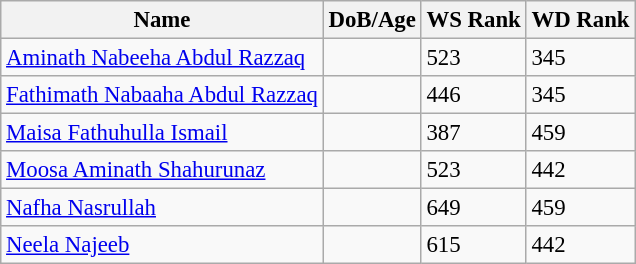<table class="wikitable" style="text-align: left; font-size:95%;">
<tr>
<th>Name</th>
<th>DoB/Age</th>
<th>WS Rank</th>
<th>WD Rank</th>
</tr>
<tr>
<td><a href='#'>Aminath Nabeeha Abdul Razzaq</a></td>
<td></td>
<td>523</td>
<td>345</td>
</tr>
<tr>
<td><a href='#'>Fathimath Nabaaha Abdul Razzaq</a></td>
<td></td>
<td>446</td>
<td>345</td>
</tr>
<tr>
<td><a href='#'>Maisa Fathuhulla Ismail</a></td>
<td></td>
<td>387</td>
<td>459</td>
</tr>
<tr>
<td><a href='#'>Moosa Aminath Shahurunaz</a></td>
<td></td>
<td>523</td>
<td>442</td>
</tr>
<tr>
<td><a href='#'>Nafha Nasrullah</a></td>
<td></td>
<td>649</td>
<td>459</td>
</tr>
<tr>
<td><a href='#'>Neela Najeeb</a></td>
<td></td>
<td>615</td>
<td>442</td>
</tr>
</table>
